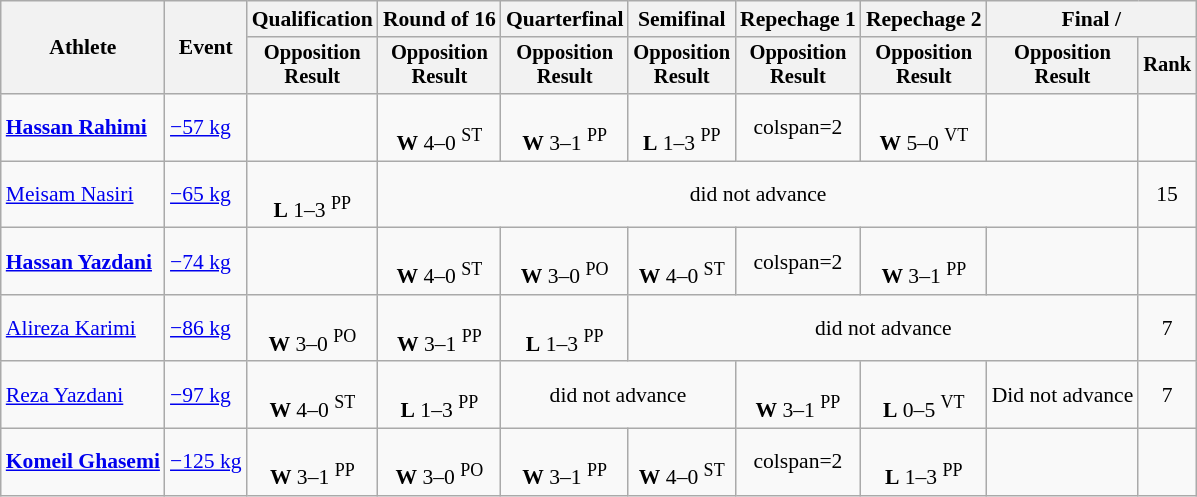<table class="wikitable" style="font-size:90%">
<tr>
<th rowspan=2>Athlete</th>
<th rowspan=2>Event</th>
<th>Qualification</th>
<th>Round of 16</th>
<th>Quarterfinal</th>
<th>Semifinal</th>
<th>Repechage 1</th>
<th>Repechage 2</th>
<th colspan=2>Final / </th>
</tr>
<tr style="font-size: 95%">
<th>Opposition<br>Result</th>
<th>Opposition<br>Result</th>
<th>Opposition<br>Result</th>
<th>Opposition<br>Result</th>
<th>Opposition<br>Result</th>
<th>Opposition<br>Result</th>
<th>Opposition<br>Result</th>
<th>Rank</th>
</tr>
<tr align=center>
<td align=left><strong><a href='#'>Hassan Rahimi</a></strong></td>
<td align=left><a href='#'>−57 kg</a></td>
<td></td>
<td><br><strong>W</strong> 4–0 <sup>ST</sup></td>
<td><br><strong>W</strong> 3–1 <sup>PP</sup></td>
<td><br><strong>L</strong> 1–3 <sup>PP</sup></td>
<td>colspan=2 </td>
<td><br><strong>W</strong> 5–0 <sup>VT</sup></td>
<td></td>
</tr>
<tr align=center>
<td align=left><a href='#'>Meisam Nasiri</a></td>
<td align=left><a href='#'>−65 kg</a></td>
<td><br><strong>L</strong> 1–3 <sup>PP</sup></td>
<td colspan=6>did not advance</td>
<td>15</td>
</tr>
<tr align=center>
<td align=left><strong><a href='#'>Hassan Yazdani</a></strong></td>
<td align=left><a href='#'>−74 kg</a></td>
<td></td>
<td><br><strong>W</strong> 4–0 <sup>ST</sup></td>
<td><br><strong>W</strong> 3–0 <sup>PO</sup></td>
<td><br><strong>W</strong> 4–0 <sup>ST</sup></td>
<td>colspan=2 </td>
<td><br><strong>W</strong> 3–1 <sup>PP</sup></td>
<td></td>
</tr>
<tr align=center>
<td align=left><a href='#'>Alireza Karimi</a></td>
<td align=left><a href='#'>−86 kg</a></td>
<td><br><strong>W</strong> 3–0 <sup>PO</sup></td>
<td><br><strong>W</strong> 3–1 <sup>PP</sup></td>
<td><br><strong>L</strong> 1–3 <sup>PP</sup></td>
<td colspan=4>did not advance</td>
<td>7</td>
</tr>
<tr align=center>
<td align=left><a href='#'>Reza Yazdani</a></td>
<td align=left><a href='#'>−97 kg</a></td>
<td><br><strong>W</strong> 4–0 <sup>ST</sup></td>
<td><br><strong>L</strong> 1–3 <sup>PP</sup></td>
<td colspan=2>did not advance</td>
<td><br><strong>W</strong> 3–1 <sup>PP</sup></td>
<td><br><strong>L</strong> 0–5 <sup>VT</sup></td>
<td>Did not advance</td>
<td>7</td>
</tr>
<tr align=center>
<td align=left><strong><a href='#'>Komeil Ghasemi</a></strong></td>
<td align=left><a href='#'>−125 kg</a></td>
<td><br><strong>W</strong> 3–1 <sup>PP</sup></td>
<td><br><strong>W</strong> 3–0 <sup>PO</sup></td>
<td><br><strong>W</strong> 3–1 <sup>PP</sup></td>
<td><br><strong>W</strong> 4–0 <sup>ST</sup></td>
<td>colspan=2 </td>
<td><br><strong>L</strong> 1–3 <sup>PP</sup></td>
<td></td>
</tr>
</table>
